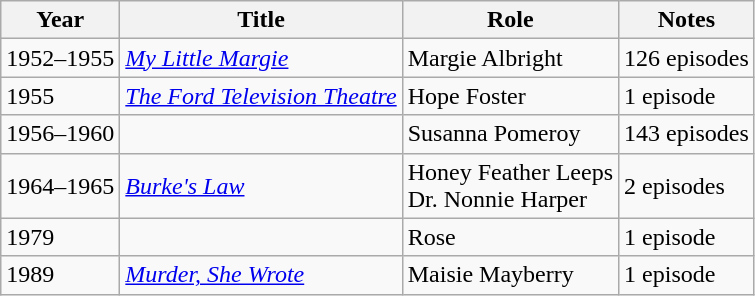<table class="wikitable sortable">
<tr>
<th>Year</th>
<th>Title</th>
<th>Role</th>
<th class="unsortable">Notes</th>
</tr>
<tr>
<td>1952–1955</td>
<td><em><a href='#'>My Little Margie</a></em></td>
<td>Margie Albright</td>
<td>126 episodes</td>
</tr>
<tr>
<td>1955</td>
<td><em><a href='#'>The Ford Television Theatre</a></em></td>
<td>Hope Foster</td>
<td>1 episode</td>
</tr>
<tr>
<td>1956–1960</td>
<td><em></em></td>
<td>Susanna Pomeroy</td>
<td>143 episodes</td>
</tr>
<tr>
<td>1964–1965</td>
<td><em><a href='#'>Burke's Law</a></em></td>
<td>Honey Feather Leeps<br>Dr. Nonnie Harper</td>
<td>2 episodes</td>
</tr>
<tr>
<td>1979</td>
<td><em></em></td>
<td>Rose</td>
<td>1 episode</td>
</tr>
<tr>
<td>1989</td>
<td><em><a href='#'>Murder, She Wrote</a></em></td>
<td>Maisie Mayberry</td>
<td>1 episode</td>
</tr>
</table>
